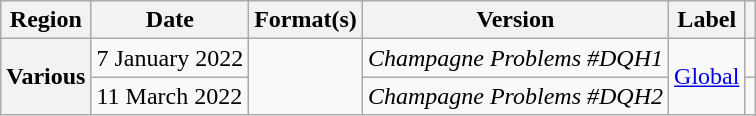<table class="wikitable plainrowheaders">
<tr>
<th>Region</th>
<th>Date</th>
<th>Format(s)</th>
<th>Version</th>
<th>Label</th>
<th></th>
</tr>
<tr>
<th scope="row" rowspan="2">Various</th>
<td>7 January 2022</td>
<td rowspan="2"></td>
<td><em>Champagne Problems #DQH1</em></td>
<td rowspan="2"><a href='#'>Global</a></td>
<td></td>
</tr>
<tr>
<td>11 March 2022</td>
<td><em>Champagne Problems #DQH2</em></td>
<td></td>
</tr>
</table>
